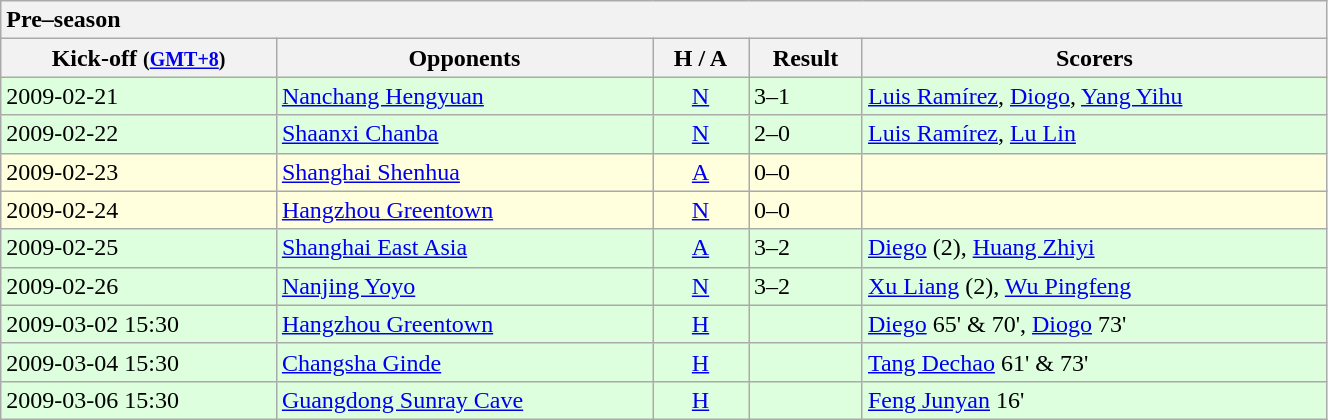<table class="wikitable collapsible collapsed" style="width:70%;">
<tr>
<th colspan="5" style="text-align:left;">Pre–season</th>
</tr>
<tr>
<th>Kick-off <small>(<a href='#'>GMT+8</a>)</small></th>
<th>Opponents</th>
<th>H / A</th>
<th>Result</th>
<th width=35%>Scorers</th>
</tr>
<tr bgcolor="#ddffdd">
<td>2009-02-21</td>
<td> <a href='#'>Nanchang Hengyuan</a></td>
<td align=center><a href='#'>N</a></td>
<td>3–1</td>
<td><a href='#'>Luis Ramírez</a>, <a href='#'>Diogo</a>, <a href='#'>Yang Yihu</a></td>
</tr>
<tr bgcolor="#ddffdd">
<td>2009-02-22</td>
<td> <a href='#'>Shaanxi Chanba</a></td>
<td align=center><a href='#'>N</a></td>
<td>2–0</td>
<td><a href='#'>Luis Ramírez</a>, <a href='#'>Lu Lin</a></td>
</tr>
<tr bgcolor="#ffffdd">
<td>2009-02-23</td>
<td> <a href='#'>Shanghai Shenhua</a></td>
<td align=center><a href='#'>A</a></td>
<td>0–0</td>
<td></td>
</tr>
<tr bgcolor="#ffffdd">
<td>2009-02-24</td>
<td> <a href='#'>Hangzhou Greentown</a></td>
<td align=center><a href='#'>N</a></td>
<td>0–0</td>
<td></td>
</tr>
<tr bgcolor="#ddffdd">
<td>2009-02-25</td>
<td> <a href='#'>Shanghai East Asia</a></td>
<td align=center><a href='#'>A</a></td>
<td>3–2</td>
<td><a href='#'>Diego</a> (2), <a href='#'>Huang Zhiyi</a></td>
</tr>
<tr bgcolor="#ddffdd">
<td>2009-02-26</td>
<td> <a href='#'>Nanjing Yoyo</a></td>
<td align=center><a href='#'>N</a></td>
<td>3–2</td>
<td><a href='#'>Xu Liang</a> (2), <a href='#'>Wu Pingfeng</a></td>
</tr>
<tr bgcolor="#ddffdd">
<td>2009-03-02 15:30</td>
<td> <a href='#'>Hangzhou Greentown</a></td>
<td align=center><a href='#'>H</a></td>
<td></td>
<td><a href='#'>Diego</a> 65' & 70', <a href='#'>Diogo</a> 73'</td>
</tr>
<tr bgcolor="#ddffdd">
<td>2009-03-04 15:30</td>
<td> <a href='#'>Changsha Ginde</a></td>
<td align=center><a href='#'>H</a></td>
<td></td>
<td><a href='#'>Tang Dechao</a> 61' & 73'</td>
</tr>
<tr bgcolor="#ddffdd">
<td>2009-03-06 15:30</td>
<td> <a href='#'>Guangdong Sunray Cave</a></td>
<td align=center><a href='#'>H</a></td>
<td></td>
<td><a href='#'>Feng Junyan</a> 16'</td>
</tr>
</table>
